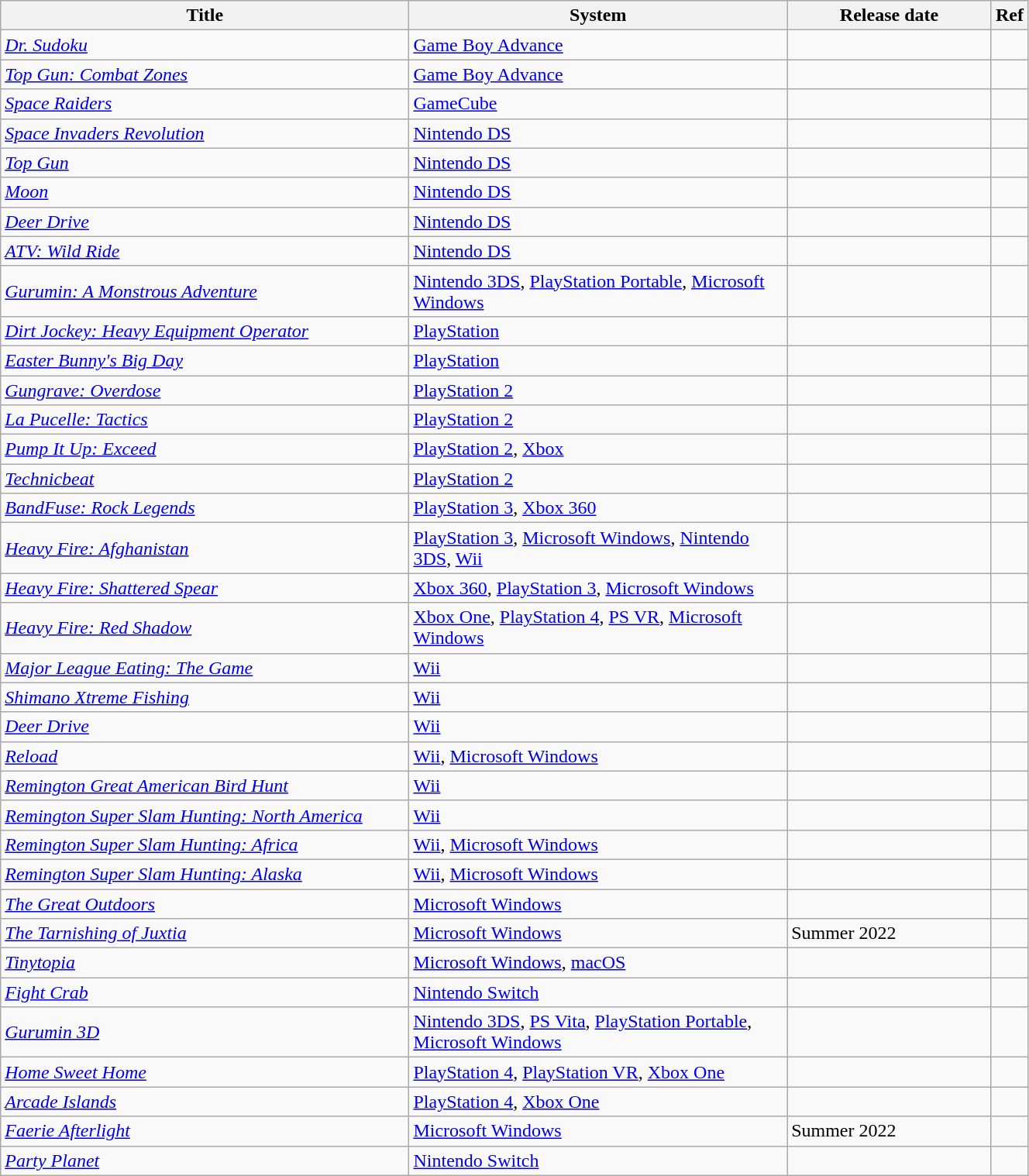<table class="wikitable sortable" style="width: 70%;">
<tr>
<th style="width:40%;">Title</th>
<th style="width:37%;">System</th>
<th style="width:20%;">Release date</th>
<th style="width:3%;">Ref</th>
</tr>
<tr>
<td><em><a href='#'>Dr. Sudoku</a></em></td>
<td><a href='#'>Game Boy Advance</a></td>
<td></td>
<td></td>
</tr>
<tr>
<td><em><a href='#'>Top Gun: Combat Zones</a></em></td>
<td><a href='#'>Game Boy Advance</a></td>
<td></td>
<td></td>
</tr>
<tr>
<td><em><a href='#'>Space Raiders</a></em></td>
<td><a href='#'>GameCube</a></td>
<td></td>
<td></td>
</tr>
<tr>
<td><em><a href='#'>Space Invaders Revolution</a></em></td>
<td><a href='#'>Nintendo DS</a></td>
<td></td>
<td></td>
</tr>
<tr>
<td><em><a href='#'>Top Gun</a></em></td>
<td><a href='#'>Nintendo DS</a></td>
<td></td>
<td></td>
</tr>
<tr>
<td><em><a href='#'>Moon</a></em></td>
<td><a href='#'>Nintendo DS</a></td>
<td></td>
<td></td>
</tr>
<tr>
<td><em><a href='#'>Deer Drive</a></em></td>
<td><a href='#'>Nintendo DS</a></td>
<td></td>
<td></td>
</tr>
<tr>
<td><em><a href='#'>ATV: Wild Ride</a></em></td>
<td><a href='#'>Nintendo DS</a></td>
<td></td>
<td></td>
</tr>
<tr>
<td><em><a href='#'>Gurumin: A Monstrous Adventure</a></em></td>
<td><a href='#'>Nintendo 3DS</a>, <a href='#'>PlayStation Portable</a>, <a href='#'>Microsoft Windows</a></td>
<td></td>
<td></td>
</tr>
<tr>
<td><em><a href='#'>Dirt Jockey: Heavy Equipment Operator</a></em></td>
<td><a href='#'>PlayStation</a></td>
<td></td>
<td></td>
</tr>
<tr>
<td><em><a href='#'>Easter Bunny's Big Day</a></em></td>
<td><a href='#'>PlayStation</a></td>
<td></td>
<td></td>
</tr>
<tr>
<td><em><a href='#'>Gungrave: Overdose</a></em></td>
<td><a href='#'>PlayStation 2</a></td>
<td></td>
<td></td>
</tr>
<tr>
<td><em><a href='#'>La Pucelle: Tactics</a></em></td>
<td><a href='#'>PlayStation 2</a></td>
<td></td>
<td></td>
</tr>
<tr>
<td><em><a href='#'>Pump It Up: Exceed</a></em></td>
<td><a href='#'>PlayStation 2</a>, <a href='#'>Xbox</a></td>
<td></td>
<td></td>
</tr>
<tr>
<td><em><a href='#'>Technicbeat</a></em></td>
<td><a href='#'>PlayStation 2</a></td>
<td></td>
<td></td>
</tr>
<tr>
<td><em><a href='#'>BandFuse: Rock Legends</a></em></td>
<td><a href='#'>PlayStation 3</a>, <a href='#'>Xbox 360</a></td>
<td></td>
<td></td>
</tr>
<tr>
<td><em><a href='#'>Heavy Fire: Afghanistan</a></em></td>
<td><a href='#'>PlayStation 3</a>, <a href='#'>Microsoft Windows</a>, <a href='#'>Nintendo 3DS</a>, <a href='#'>Wii</a></td>
<td></td>
<td></td>
</tr>
<tr>
<td><em><a href='#'>Heavy Fire: Shattered Spear</a></em></td>
<td><a href='#'>Xbox 360</a>, <a href='#'>PlayStation 3</a>, <a href='#'>Microsoft Windows</a></td>
<td></td>
<td></td>
</tr>
<tr>
<td><em><a href='#'>Heavy Fire: Red Shadow</a></em></td>
<td><a href='#'>Xbox One</a>, <a href='#'>PlayStation 4</a>, <a href='#'>PS VR</a>, <a href='#'>Microsoft Windows</a></td>
<td></td>
<td></td>
</tr>
<tr>
<td><em><a href='#'>Major League Eating: The Game</a></em></td>
<td><a href='#'>Wii</a></td>
<td></td>
<td></td>
</tr>
<tr>
<td><em><a href='#'>Shimano Xtreme Fishing</a></em></td>
<td><a href='#'>Wii</a></td>
<td></td>
<td></td>
</tr>
<tr>
<td><em><a href='#'>Deer Drive</a></em></td>
<td><a href='#'>Wii</a></td>
<td></td>
<td></td>
</tr>
<tr>
<td><em><a href='#'>Reload</a></em></td>
<td><a href='#'>Wii</a>, <a href='#'>Microsoft Windows</a></td>
<td></td>
<td></td>
</tr>
<tr>
<td><em><a href='#'>Remington Great American Bird Hunt</a></em></td>
<td><a href='#'>Wii</a></td>
<td></td>
<td></td>
</tr>
<tr>
<td><em><a href='#'>Remington Super Slam Hunting: North America</a></em></td>
<td><a href='#'>Wii</a></td>
<td></td>
<td></td>
</tr>
<tr>
<td><em><a href='#'>Remington Super Slam Hunting: Africa</a></em></td>
<td><a href='#'>Wii</a>, <a href='#'>Microsoft Windows</a></td>
<td></td>
<td></td>
</tr>
<tr>
<td><em><a href='#'>Remington Super Slam Hunting: Alaska</a></em></td>
<td><a href='#'>Wii</a>, <a href='#'>Microsoft Windows</a></td>
<td></td>
<td></td>
</tr>
<tr>
<td><em><a href='#'>The Great Outdoors</a></em></td>
<td><a href='#'>Microsoft Windows</a></td>
<td></td>
<td></td>
</tr>
<tr>
<td><em><a href='#'>The Tarnishing of Juxtia</a></em></td>
<td><a href='#'>Microsoft Windows</a></td>
<td>Summer 2022</td>
<td></td>
</tr>
<tr>
<td><em><a href='#'>Tinytopia</a></em></td>
<td><a href='#'>Microsoft Windows</a>, <a href='#'>macOS</a></td>
<td></td>
<td></td>
</tr>
<tr>
<td><em><a href='#'>Fight Crab</a></em></td>
<td><a href='#'>Nintendo Switch</a></td>
<td></td>
<td></td>
</tr>
<tr>
<td><em><a href='#'>Gurumin 3D</a></em></td>
<td><a href='#'>Nintendo 3DS</a>, <a href='#'>PS Vita</a>, <a href='#'>PlayStation Portable</a>, <a href='#'>Microsoft Windows</a></td>
<td></td>
<td></td>
</tr>
<tr>
<td><em><a href='#'>Home Sweet Home</a></em></td>
<td><a href='#'>PlayStation 4</a>, <a href='#'>PlayStation VR</a>, <a href='#'>Xbox One</a></td>
<td></td>
<td></td>
</tr>
<tr>
<td><em><a href='#'>Arcade Islands</a></em></td>
<td><a href='#'>PlayStation 4</a>, <a href='#'>Xbox One</a></td>
<td></td>
<td></td>
</tr>
<tr>
<td><em><a href='#'>Faerie Afterlight</a></em></td>
<td><a href='#'>Microsoft Windows</a></td>
<td>Summer 2022</td>
<td></td>
</tr>
<tr>
<td><em><a href='#'>Party Planet</a></em></td>
<td><a href='#'>Nintendo Switch</a></td>
<td></td>
<td></td>
</tr>
</table>
